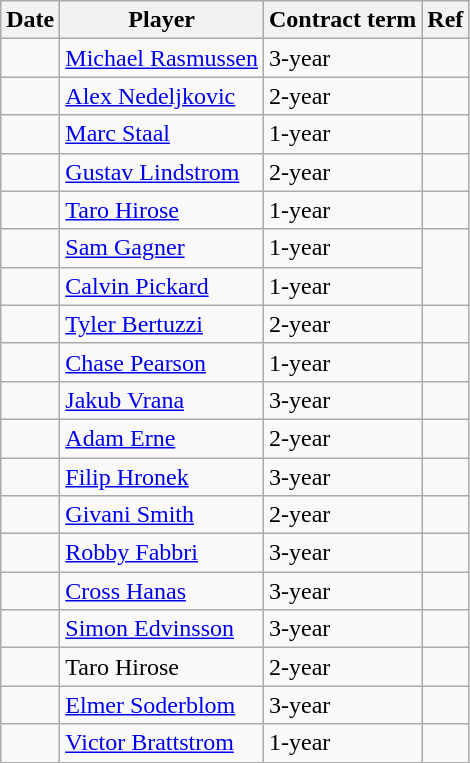<table class="wikitable">
<tr>
<th>Date</th>
<th>Player</th>
<th>Contract term</th>
<th>Ref</th>
</tr>
<tr>
<td></td>
<td><a href='#'>Michael Rasmussen</a></td>
<td>3-year</td>
<td></td>
</tr>
<tr>
<td></td>
<td><a href='#'>Alex Nedeljkovic</a></td>
<td>2-year</td>
<td></td>
</tr>
<tr>
<td></td>
<td><a href='#'>Marc Staal</a></td>
<td>1-year</td>
<td></td>
</tr>
<tr>
<td></td>
<td><a href='#'>Gustav Lindstrom</a></td>
<td>2-year</td>
<td></td>
</tr>
<tr>
<td></td>
<td><a href='#'>Taro Hirose</a></td>
<td>1-year</td>
<td></td>
</tr>
<tr>
<td></td>
<td><a href='#'>Sam Gagner</a></td>
<td>1-year</td>
<td rowspan="2"></td>
</tr>
<tr>
<td></td>
<td><a href='#'>Calvin Pickard</a></td>
<td>1-year</td>
</tr>
<tr>
<td></td>
<td><a href='#'>Tyler Bertuzzi</a></td>
<td>2-year</td>
<td></td>
</tr>
<tr>
<td></td>
<td><a href='#'>Chase Pearson</a></td>
<td>1-year</td>
<td></td>
</tr>
<tr>
<td></td>
<td><a href='#'>Jakub Vrana</a></td>
<td>3-year</td>
<td></td>
</tr>
<tr>
<td></td>
<td><a href='#'>Adam Erne</a></td>
<td>2-year</td>
<td></td>
</tr>
<tr>
<td></td>
<td><a href='#'>Filip Hronek</a></td>
<td>3-year</td>
<td></td>
</tr>
<tr>
<td></td>
<td><a href='#'>Givani Smith</a></td>
<td>2-year</td>
<td></td>
</tr>
<tr>
<td></td>
<td><a href='#'>Robby Fabbri</a></td>
<td>3-year</td>
<td></td>
</tr>
<tr>
<td></td>
<td><a href='#'>Cross Hanas</a></td>
<td>3-year</td>
<td></td>
</tr>
<tr>
<td></td>
<td><a href='#'>Simon Edvinsson</a></td>
<td>3-year</td>
<td></td>
</tr>
<tr>
<td></td>
<td>Taro Hirose</td>
<td>2-year</td>
<td></td>
</tr>
<tr>
<td></td>
<td><a href='#'>Elmer Soderblom</a></td>
<td>3-year</td>
<td></td>
</tr>
<tr>
<td></td>
<td><a href='#'>Victor Brattstrom</a></td>
<td>1-year</td>
<td></td>
</tr>
</table>
